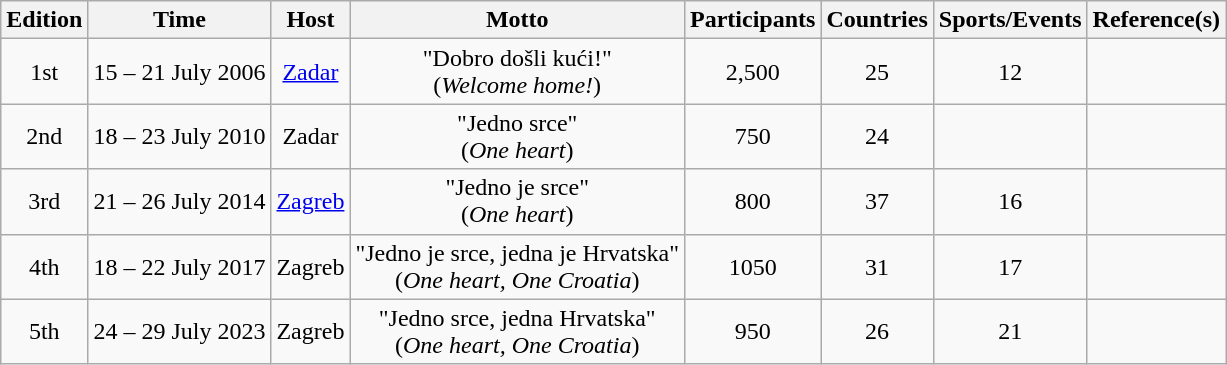<table class="wikitable sortable">
<tr align=center>
<th>Edition</th>
<th>Time</th>
<th>Host</th>
<th>Motto</th>
<th>Participants</th>
<th>Countries</th>
<th>Sports/Events</th>
<th>Reference(s)</th>
</tr>
<tr align=center>
<td>1st</td>
<td>15 – 21 July 2006</td>
<td><a href='#'>Zadar</a></td>
<td>"Dobro došli kući!" <br> (<em>Welcome home!</em>)</td>
<td>2,500</td>
<td>25</td>
<td>12</td>
<td></td>
</tr>
<tr align=center>
<td>2nd</td>
<td>18 – 23 July 2010</td>
<td>Zadar</td>
<td>"Jedno srce" <br> (<em>One heart</em>)</td>
<td>750</td>
<td>24</td>
<td></td>
<td></td>
</tr>
<tr align=center>
<td>3rd</td>
<td>21 – 26 July 2014</td>
<td><a href='#'>Zagreb</a></td>
<td>"Jedno je srce" <br> (<em>One heart</em>)</td>
<td>800</td>
<td>37</td>
<td>16</td>
<td></td>
</tr>
<tr align=center>
<td>4th</td>
<td>18 – 22 July 2017</td>
<td>Zagreb</td>
<td>"Jedno je srce, jedna je Hrvatska" <br> (<em>One heart, One Croatia</em>)</td>
<td>1050</td>
<td>31</td>
<td>17</td>
<td></td>
</tr>
<tr align=center>
<td>5th</td>
<td>24 – 29 July 2023</td>
<td>Zagreb</td>
<td>"Jedno srce, jedna Hrvatska" <br> (<em>One heart, One Croatia</em>)</td>
<td>950</td>
<td>26</td>
<td>21</td>
<td></td>
</tr>
</table>
